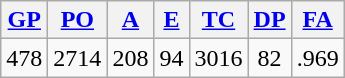<table class="wikitable">
<tr>
<th><a href='#'>GP</a></th>
<th><a href='#'>PO</a></th>
<th><a href='#'>A</a></th>
<th><a href='#'>E</a></th>
<th><a href='#'>TC</a></th>
<th><a href='#'>DP</a></th>
<th><a href='#'>FA</a></th>
</tr>
<tr align=center>
<td>478</td>
<td>2714</td>
<td>208</td>
<td>94</td>
<td>3016</td>
<td>82</td>
<td>.969</td>
</tr>
</table>
